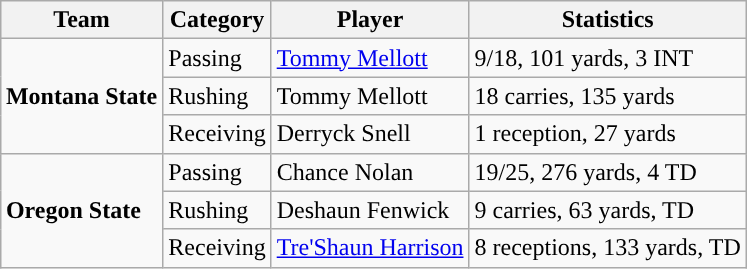<table class="wikitable" style="float: right;">
<tr>
<th>Team</th>
<th>Category</th>
<th>Player</th>
<th>Statistics</th>
</tr>
<tr>
<td rowspan=3><strong>Montana State</strong></td>
<td>Passing</td>
<td><a href='#'>Tommy Mellott</a></td>
<td>9/18, 101 yards, 3 INT</td>
</tr>
<tr>
<td>Rushing</td>
<td>Tommy Mellott</td>
<td>18 carries, 135 yards</td>
</tr>
<tr>
<td>Receiving</td>
<td>Derryck Snell</td>
<td>1 reception, 27 yards</td>
</tr>
<tr>
<td rowspan=3><strong>Oregon State</strong></td>
<td>Passing</td>
<td>Chance Nolan</td>
<td>19/25, 276 yards, 4 TD</td>
</tr>
<tr>
<td>Rushing</td>
<td>Deshaun Fenwick</td>
<td>9 carries, 63 yards, TD</td>
</tr>
<tr>
<td>Receiving</td>
<td><a href='#'>Tre'Shaun Harrison</a></td>
<td>8 receptions, 133 yards, TD</td>
</tr>
</table>
